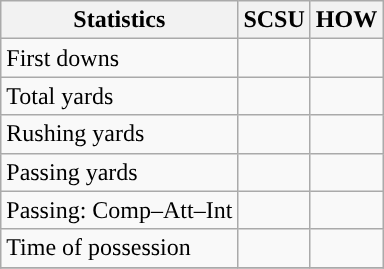<table class="wikitable" style="float: left;">
<tr>
<th>Statistics</th>
<th>SCSU</th>
<th>HOW</th>
</tr>
<tr>
<td>First downs</td>
<td></td>
<td></td>
</tr>
<tr>
<td>Total yards</td>
<td></td>
<td></td>
</tr>
<tr>
<td>Rushing yards</td>
<td></td>
<td></td>
</tr>
<tr>
<td>Passing yards</td>
<td></td>
<td></td>
</tr>
<tr>
<td>Passing: Comp–Att–Int</td>
<td></td>
<td></td>
</tr>
<tr>
<td>Time of possession</td>
<td></td>
<td></td>
</tr>
<tr>
</tr>
</table>
